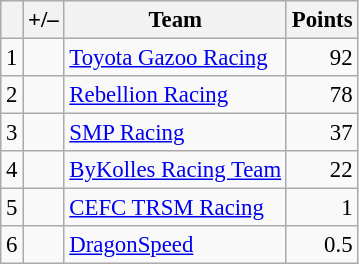<table class="wikitable" style="font-size: 95%;">
<tr>
<th scope="col"></th>
<th scope="col">+/–</th>
<th scope="col">Team</th>
<th scope="col">Points</th>
</tr>
<tr>
<td align="center">1</td>
<td align="left"></td>
<td> <a href='#'>Toyota Gazoo Racing</a></td>
<td align="right">92</td>
</tr>
<tr>
<td align="center">2</td>
<td align="left"></td>
<td> <a href='#'>Rebellion Racing</a></td>
<td align="right">78</td>
</tr>
<tr>
<td align="center">3</td>
<td align="left"></td>
<td> <a href='#'>SMP Racing</a></td>
<td align="right">37</td>
</tr>
<tr>
<td align="center">4</td>
<td align="left"></td>
<td> <a href='#'>ByKolles Racing Team</a></td>
<td align="right">22</td>
</tr>
<tr>
<td align="center">5</td>
<td align="left"></td>
<td> <a href='#'>CEFC TRSM Racing</a></td>
<td align="right">1</td>
</tr>
<tr>
<td align="center">6</td>
<td align="left"></td>
<td> <a href='#'>DragonSpeed</a></td>
<td align="right">0.5</td>
</tr>
</table>
